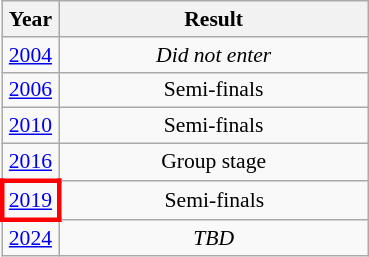<table class="wikitable" style="text-align: center; font-size:90%">
<tr>
<th>Year</th>
<th style="width:200px">Result</th>
</tr>
<tr>
<td> <a href='#'>2004</a></td>
<td><em>Did not enter</em></td>
</tr>
<tr>
<td> <a href='#'>2006</a></td>
<td> Semi-finals</td>
</tr>
<tr>
<td> <a href='#'>2010</a></td>
<td> Semi-finals</td>
</tr>
<tr>
<td> <a href='#'>2016</a></td>
<td>Group stage</td>
</tr>
<tr>
<td style="border: 3px solid red"> <a href='#'>2019</a></td>
<td> Semi-finals</td>
</tr>
<tr>
<td> <a href='#'>2024</a></td>
<td><em>TBD</em></td>
</tr>
</table>
